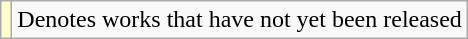<table class="wikitable">
<tr>
<td style="background:#FFFFCC;"></td>
<td>Denotes works that have not yet been released</td>
</tr>
</table>
